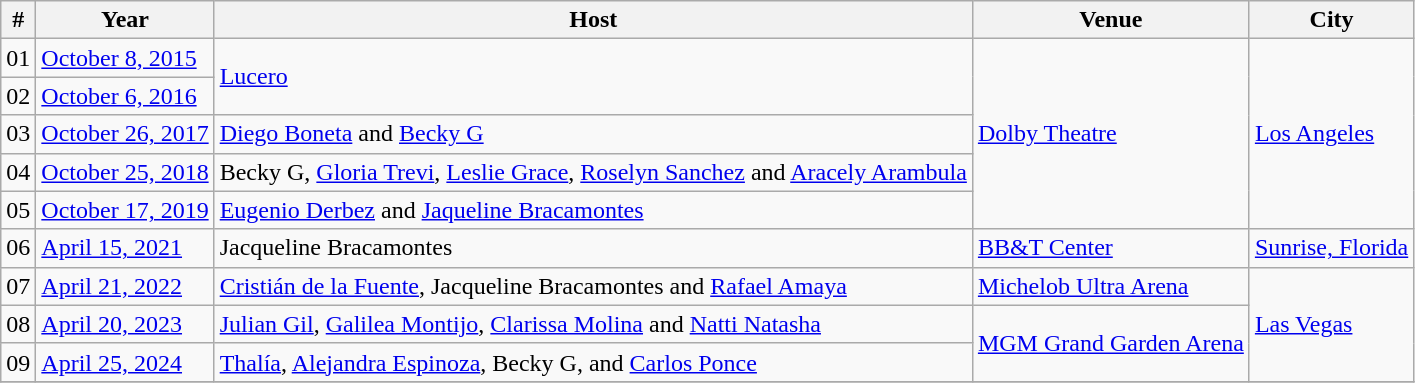<table class="wikitable">
<tr>
<th>#</th>
<th>Year</th>
<th>Host</th>
<th>Venue</th>
<th>City</th>
</tr>
<tr>
<td>01</td>
<td><a href='#'>October 8, 2015</a></td>
<td rowspan="2"><a href='#'>Lucero</a></td>
<td rowspan="5"><a href='#'>Dolby Theatre</a></td>
<td rowspan="5"><a href='#'>Los Angeles</a></td>
</tr>
<tr>
<td>02</td>
<td><a href='#'>October 6, 2016</a></td>
</tr>
<tr>
<td>03</td>
<td><a href='#'>October 26, 2017</a></td>
<td><a href='#'>Diego Boneta</a> and <a href='#'>Becky G</a></td>
</tr>
<tr>
<td>04</td>
<td><a href='#'>October 25, 2018</a></td>
<td>Becky G, <a href='#'>Gloria Trevi</a>, <a href='#'>Leslie Grace</a>, <a href='#'>Roselyn Sanchez</a> and <a href='#'>Aracely Arambula</a></td>
</tr>
<tr>
<td>05</td>
<td><a href='#'>October 17, 2019</a></td>
<td><a href='#'>Eugenio Derbez</a> and <a href='#'>Jaqueline Bracamontes</a></td>
</tr>
<tr>
<td>06</td>
<td><a href='#'>April 15, 2021</a></td>
<td>Jacqueline Bracamontes</td>
<td><a href='#'>BB&T Center</a></td>
<td><a href='#'>Sunrise, Florida</a></td>
</tr>
<tr>
<td>07</td>
<td><a href='#'>April 21, 2022</a></td>
<td><a href='#'>Cristián de la Fuente</a>, Jacqueline Bracamontes and <a href='#'>Rafael Amaya</a></td>
<td><a href='#'>Michelob Ultra Arena</a></td>
<td rowspan="3"><a href='#'>Las Vegas</a></td>
</tr>
<tr>
<td>08</td>
<td><a href='#'>April 20, 2023</a></td>
<td><a href='#'>Julian Gil</a>, <a href='#'>Galilea Montijo</a>, <a href='#'>Clarissa Molina</a> and <a href='#'>Natti Natasha</a></td>
<td rowspan="2"><a href='#'>MGM Grand Garden Arena</a></td>
</tr>
<tr>
<td>09</td>
<td><a href='#'>April 25, 2024</a></td>
<td><a href='#'>Thalía</a>, <a href='#'>Alejandra Espinoza</a>, Becky G, and <a href='#'>Carlos Ponce</a></td>
</tr>
<tr>
</tr>
</table>
